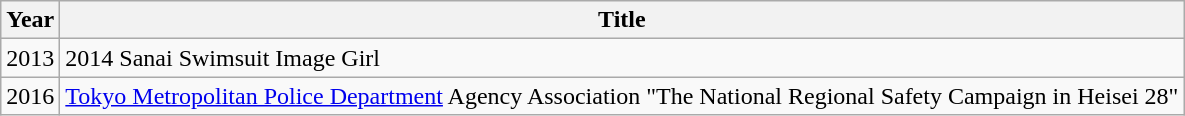<table class="wikitable">
<tr>
<th>Year</th>
<th>Title</th>
</tr>
<tr>
<td>2013</td>
<td>2014 Sanai Swimsuit Image Girl</td>
</tr>
<tr>
<td>2016</td>
<td><a href='#'>Tokyo Metropolitan Police Department</a> Agency Association "The National Regional Safety Campaign in Heisei 28"</td>
</tr>
</table>
